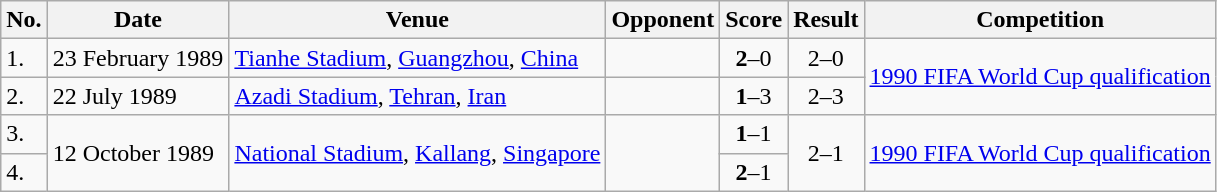<table class="wikitable">
<tr>
<th>No.</th>
<th>Date</th>
<th>Venue</th>
<th>Opponent</th>
<th>Score</th>
<th>Result</th>
<th>Competition</th>
</tr>
<tr>
<td>1.</td>
<td>23 February 1989</td>
<td><a href='#'>Tianhe Stadium</a>, <a href='#'>Guangzhou</a>, <a href='#'>China</a></td>
<td></td>
<td align=center><strong>2</strong>–0</td>
<td align=center>2–0</td>
<td rowspan=2><a href='#'>1990 FIFA World Cup qualification</a></td>
</tr>
<tr>
<td>2.</td>
<td>22 July 1989</td>
<td><a href='#'>Azadi Stadium</a>, <a href='#'>Tehran</a>, <a href='#'>Iran</a></td>
<td></td>
<td align=center><strong>1</strong>–3</td>
<td align=center>2–3</td>
</tr>
<tr>
<td>3.</td>
<td rowspan=2>12 October 1989</td>
<td rowspan=2><a href='#'>National Stadium</a>, <a href='#'>Kallang</a>, <a href='#'>Singapore</a></td>
<td rowspan=2></td>
<td align=center><strong>1</strong>–1</td>
<td rowspan=2 align=center>2–1</td>
<td rowspan=2><a href='#'>1990 FIFA World Cup qualification</a></td>
</tr>
<tr>
<td>4.</td>
<td align=center><strong>2</strong>–1</td>
</tr>
</table>
